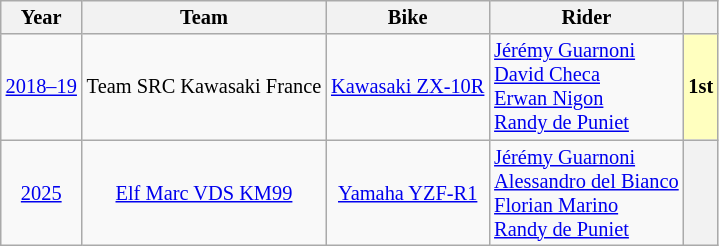<table class="wikitable" style="text-align:center; font-size:85%">
<tr>
<th valign="middle">Year</th>
<th valign="middle">Team</th>
<th valign="middle">Bike</th>
<th valign="middle">Rider</th>
<th valign="middle"></th>
</tr>
<tr>
<td><a href='#'>2018–19</a></td>
<td> Team SRC Kawasaki France</td>
<td><a href='#'>Kawasaki ZX-10R</a></td>
<td align=left> <a href='#'>Jérémy Guarnoni</a> <br> <a href='#'>David Checa</a><br> <a href='#'>Erwan Nigon</a><br> <a href='#'>Randy de Puniet</a></td>
<th style="background:#ffffbf;"><strong>1st</strong></th>
</tr>
<tr>
<td><a href='#'>2025</a></td>
<td> <a href='#'>Elf Marc VDS KM99</a></td>
<td><a href='#'>Yamaha YZF-R1</a></td>
<td align=left> <a href='#'>Jérémy Guarnoni</a> <br> <a href='#'>Alessandro del Bianco</a><br> <a href='#'>Florian Marino</a><br> <a href='#'>Randy de Puniet</a></td>
<th style="background:#;"></th>
</tr>
</table>
